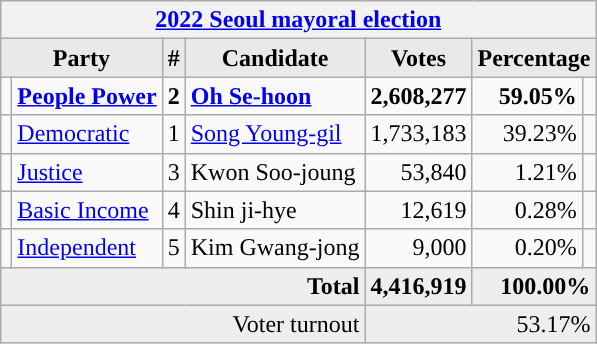<table class="wikitable">
<tr>
<th colspan="7"><a href='#'>2022 Seoul mayoral election</a></th>
</tr>
<tr>
<th style="background-color:#E9E9E9" colspan=2>Party</th>
<th style="background-color:#E9E9E9">#</th>
<th style="background-color:#E9E9E9">Candidate</th>
<th style="background-color:#E9E9E9">Votes</th>
<th style="background-color:#E9E9E9" colspan=2>Percentage</th>
</tr>
<tr style="font-weight:bold">
<td></td>
<td align=left><a href='#'>People Power</a></td>
<td align=center>2</td>
<td align=left><a href='#'>Oh Se-hoon</a></td>
<td align=right>2,608,277</td>
<td align=right>59.05%</td>
<td align=right></td>
</tr>
<tr>
<td></td>
<td align=left><a href='#'>Democratic</a></td>
<td align=center>1</td>
<td align=left><a href='#'>Song Young-gil</a></td>
<td align=right>1,733,183</td>
<td align=right>39.23%</td>
<td align=right></td>
</tr>
<tr>
<td></td>
<td align=left><a href='#'>Justice</a></td>
<td align=center>3</td>
<td align=left>Kwon Soo-joung</td>
<td align=right>53,840</td>
<td align=right>1.21%</td>
<td align=right></td>
</tr>
<tr>
<td></td>
<td align=left><a href='#'>Basic Income</a></td>
<td align=center>4</td>
<td align=left>Shin ji-hye</td>
<td align=right>12,619</td>
<td align=right>0.28%</td>
<td align=right></td>
</tr>
<tr>
<td></td>
<td align=left><a href='#'>Independent</a></td>
<td align=center>5</td>
<td align=left>Kim Gwang-jong</td>
<td align=right>9,000</td>
<td align=right>0.20%</td>
<td align=right></td>
</tr>
<tr bgcolor="#EEEEEE" style="font-weight:bold">
<td colspan="4" align=right>Total</td>
<td align=right>4,416,919</td>
<td align=right colspan=2>100.00%</td>
</tr>
<tr bgcolor="#EEEEEE">
<td colspan="4" align="right">Voter turnout</td>
<td colspan="3" align="right">53.17%</td>
</tr>
</table>
